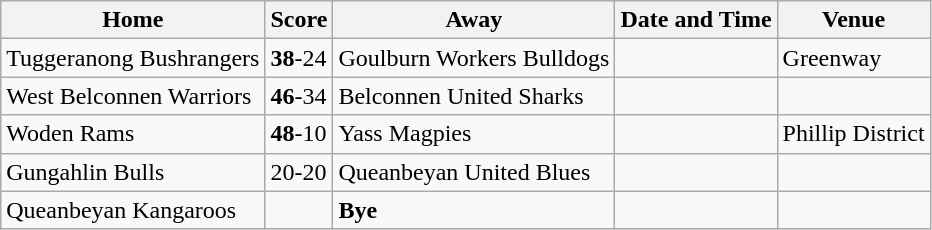<table class="wikitable">
<tr>
<th>Home</th>
<th>Score</th>
<th>Away</th>
<th>Date and Time</th>
<th>Venue</th>
</tr>
<tr>
<td> Tuggeranong Bushrangers</td>
<td><strong>38</strong>-24</td>
<td> Goulburn Workers Bulldogs</td>
<td></td>
<td>Greenway</td>
</tr>
<tr>
<td> West Belconnen Warriors</td>
<td><strong>46</strong>-34</td>
<td> Belconnen United Sharks</td>
<td></td>
<td></td>
</tr>
<tr>
<td> Woden Rams</td>
<td><strong>48</strong>-10</td>
<td> Yass Magpies</td>
<td></td>
<td>Phillip District</td>
</tr>
<tr>
<td> Gungahlin Bulls</td>
<td>20-20</td>
<td> Queanbeyan United Blues</td>
<td></td>
<td></td>
</tr>
<tr>
<td> Queanbeyan Kangaroos</td>
<td></td>
<td><strong>Bye</strong></td>
<td></td>
<td></td>
</tr>
</table>
